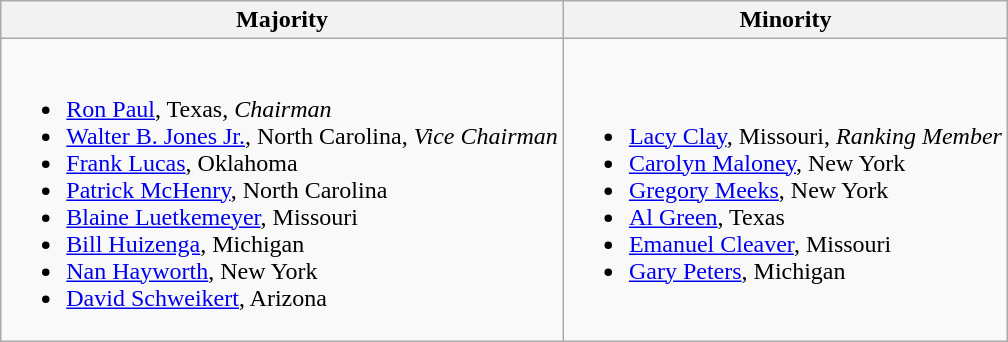<table class=wikitable>
<tr>
<th>Majority</th>
<th>Minority</th>
</tr>
<tr>
<td><br><ul><li><a href='#'>Ron Paul</a>, Texas, <em>Chairman</em></li><li><a href='#'>Walter B. Jones Jr.</a>, North Carolina, <em>Vice Chairman</em></li><li><a href='#'>Frank Lucas</a>, Oklahoma</li><li><a href='#'>Patrick McHenry</a>, North Carolina</li><li><a href='#'>Blaine Luetkemeyer</a>, Missouri</li><li><a href='#'>Bill Huizenga</a>, Michigan</li><li><a href='#'>Nan Hayworth</a>, New York</li><li><a href='#'>David Schweikert</a>, Arizona</li></ul></td>
<td><br><ul><li><a href='#'>Lacy Clay</a>, Missouri, <em>Ranking Member</em></li><li><a href='#'>Carolyn Maloney</a>, New York</li><li><a href='#'>Gregory Meeks</a>, New York</li><li><a href='#'>Al Green</a>, Texas</li><li><a href='#'>Emanuel Cleaver</a>, Missouri</li><li><a href='#'>Gary Peters</a>, Michigan</li></ul></td>
</tr>
</table>
